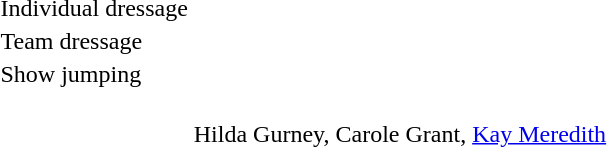<table>
<tr>
<td>Individual dressage<br></td>
<td></td>
<td></td>
<td></td>
</tr>
<tr>
<td>Team dressage<br></td>
<td></td>
<td></td>
<td></td>
</tr>
<tr>
<td>Show jumping<br></td>
<td></td>
<td></td>
<td></td>
</tr>
<tr>
<td><br></td>
<td> <br>Hilda Gurney, Carole Grant, <a href='#'>Kay Meredith</a></td>
<td></td>
<td></td>
</tr>
</table>
